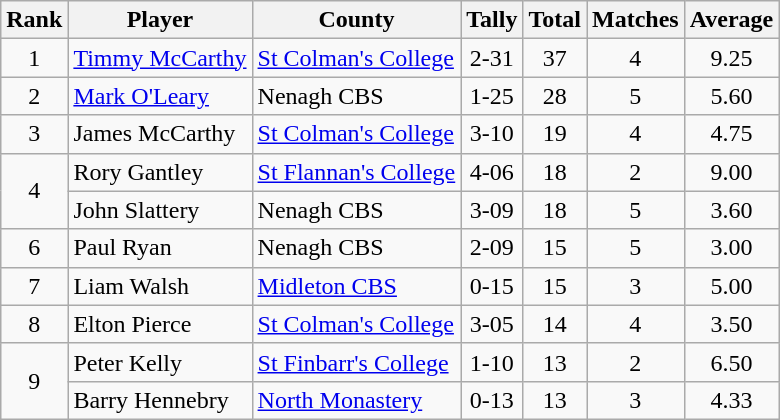<table class="wikitable">
<tr>
<th>Rank</th>
<th>Player</th>
<th>County</th>
<th>Tally</th>
<th>Total</th>
<th>Matches</th>
<th>Average</th>
</tr>
<tr>
<td rowspan=1 align=center>1</td>
<td><a href='#'>Timmy McCarthy</a></td>
<td><a href='#'>St Colman's College</a></td>
<td align=center>2-31</td>
<td align=center>37</td>
<td align=center>4</td>
<td align=center>9.25</td>
</tr>
<tr>
<td rowspan=1 align=center>2</td>
<td><a href='#'>Mark O'Leary</a></td>
<td>Nenagh CBS</td>
<td align=center>1-25</td>
<td align=center>28</td>
<td align=center>5</td>
<td align=center>5.60</td>
</tr>
<tr>
<td rowspan=1 align=center>3</td>
<td>James McCarthy</td>
<td><a href='#'>St Colman's College</a></td>
<td align=center>3-10</td>
<td align=center>19</td>
<td align=center>4</td>
<td align=center>4.75</td>
</tr>
<tr>
<td rowspan=2 align=center>4</td>
<td>Rory Gantley</td>
<td><a href='#'>St Flannan's College</a></td>
<td align=center>4-06</td>
<td align=center>18</td>
<td align=center>2</td>
<td align=center>9.00</td>
</tr>
<tr>
<td>John Slattery</td>
<td>Nenagh CBS</td>
<td align=center>3-09</td>
<td align=center>18</td>
<td align=center>5</td>
<td align=center>3.60</td>
</tr>
<tr>
<td rowspan=1 align=center>6</td>
<td>Paul Ryan</td>
<td>Nenagh CBS</td>
<td align=center>2-09</td>
<td align=center>15</td>
<td align=center>5</td>
<td align=center>3.00</td>
</tr>
<tr>
<td rowspan=1 align=center>7</td>
<td>Liam Walsh</td>
<td><a href='#'>Midleton CBS</a></td>
<td align=center>0-15</td>
<td align=center>15</td>
<td align=center>3</td>
<td align=center>5.00</td>
</tr>
<tr>
<td rowspan=1 align=center>8</td>
<td>Elton Pierce</td>
<td><a href='#'>St Colman's College</a></td>
<td align=center>3-05</td>
<td align=center>14</td>
<td align=center>4</td>
<td align=center>3.50</td>
</tr>
<tr>
<td rowspan=2 align=center>9</td>
<td>Peter Kelly</td>
<td><a href='#'>St Finbarr's College</a></td>
<td align=center>1-10</td>
<td align=center>13</td>
<td align=center>2</td>
<td align=center>6.50</td>
</tr>
<tr>
<td>Barry Hennebry</td>
<td><a href='#'>North Monastery</a></td>
<td align=center>0-13</td>
<td align=center>13</td>
<td align=center>3</td>
<td align=center>4.33</td>
</tr>
</table>
